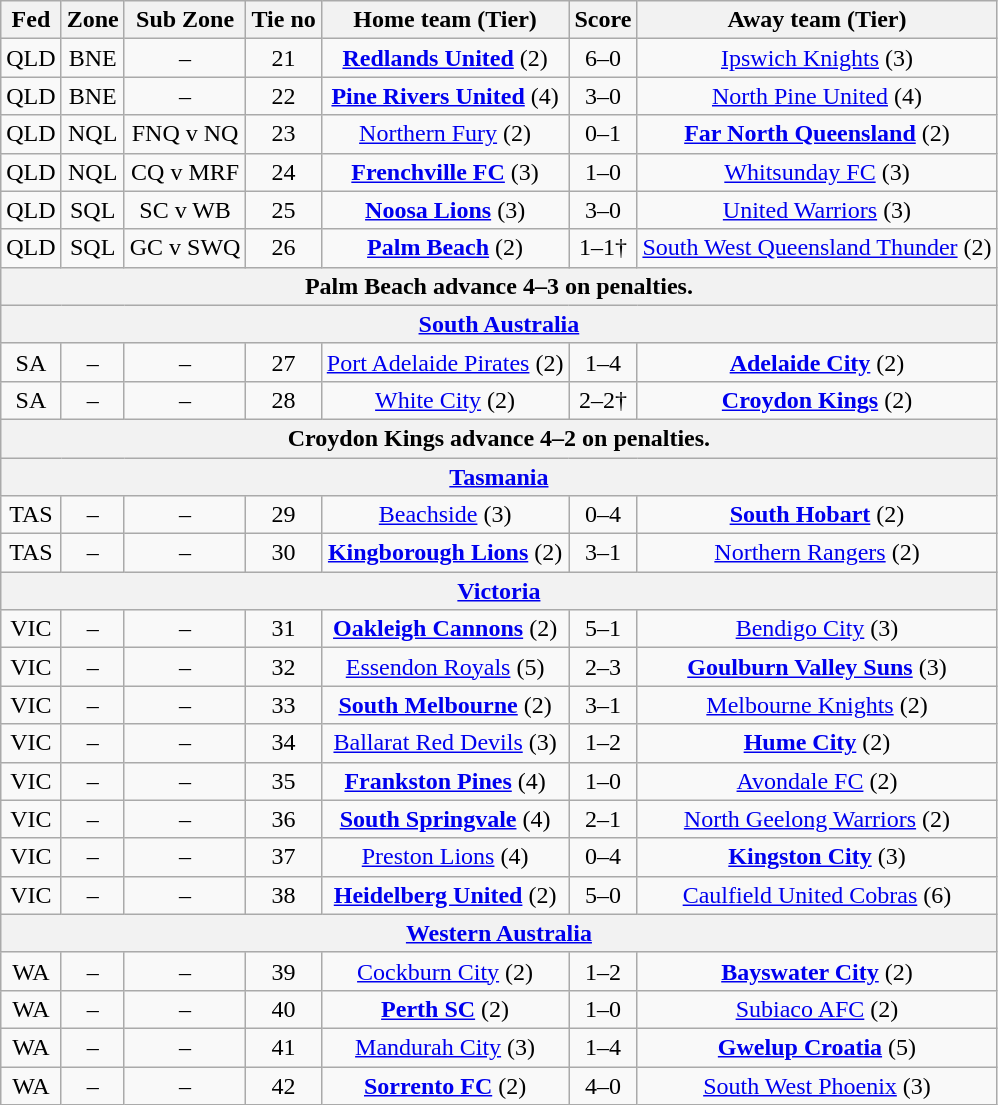<table class="wikitable" style="text-align:center">
<tr>
<th>Fed</th>
<th>Zone</th>
<th>Sub Zone</th>
<th>Tie no</th>
<th>Home team (Tier)</th>
<th>Score</th>
<th>Away team (Tier)</th>
</tr>
<tr>
<td>QLD</td>
<td>BNE</td>
<td>–</td>
<td>21</td>
<td><strong><a href='#'>Redlands United</a></strong> (2)</td>
<td>6–0</td>
<td><a href='#'>Ipswich Knights</a> (3)</td>
</tr>
<tr>
<td>QLD</td>
<td>BNE</td>
<td>–</td>
<td>22</td>
<td><strong><a href='#'>Pine Rivers United</a></strong> (4)</td>
<td>3–0</td>
<td><a href='#'>North Pine United</a> (4)</td>
</tr>
<tr>
<td>QLD</td>
<td>NQL</td>
<td>FNQ v NQ</td>
<td>23</td>
<td><a href='#'>Northern Fury</a> (2)</td>
<td>0–1</td>
<td><strong><a href='#'>Far North Queensland</a></strong> (2)</td>
</tr>
<tr>
<td>QLD</td>
<td>NQL</td>
<td>CQ v MRF</td>
<td>24</td>
<td><strong><a href='#'>Frenchville FC</a></strong> (3)</td>
<td>1–0</td>
<td><a href='#'>Whitsunday FC</a> (3)</td>
</tr>
<tr>
<td>QLD</td>
<td>SQL</td>
<td>SC v WB</td>
<td>25</td>
<td><strong><a href='#'>Noosa Lions</a></strong> (3)</td>
<td>3–0</td>
<td><a href='#'>United Warriors</a> (3)</td>
</tr>
<tr>
<td>QLD</td>
<td>SQL</td>
<td>GC v SWQ</td>
<td>26</td>
<td><strong><a href='#'>Palm Beach</a></strong> (2)</td>
<td>1–1†</td>
<td><a href='#'>South West Queensland Thunder</a> (2)</td>
</tr>
<tr>
<th colspan=7>Palm Beach advance 4–3 on penalties.</th>
</tr>
<tr>
<th colspan=7><a href='#'>South Australia</a></th>
</tr>
<tr>
<td>SA</td>
<td>–</td>
<td>–</td>
<td>27</td>
<td><a href='#'>Port Adelaide Pirates</a> (2)</td>
<td>1–4</td>
<td><strong><a href='#'>Adelaide City</a></strong> (2)</td>
</tr>
<tr>
<td>SA</td>
<td>–</td>
<td>–</td>
<td>28</td>
<td><a href='#'>White City</a> (2)</td>
<td>2–2†</td>
<td><strong><a href='#'>Croydon Kings</a></strong> (2)</td>
</tr>
<tr>
<th colspan=7>Croydon Kings advance 4–2 on penalties.</th>
</tr>
<tr>
<th colspan=7><a href='#'>Tasmania</a></th>
</tr>
<tr>
<td>TAS</td>
<td>–</td>
<td>–</td>
<td>29</td>
<td><a href='#'>Beachside</a> (3)</td>
<td>0–4</td>
<td><strong><a href='#'>South Hobart</a></strong> (2)</td>
</tr>
<tr>
<td>TAS</td>
<td>–</td>
<td>–</td>
<td>30</td>
<td><strong><a href='#'>Kingborough Lions</a></strong> (2)</td>
<td>3–1</td>
<td><a href='#'>Northern Rangers</a> (2)</td>
</tr>
<tr>
<th colspan=7><a href='#'>Victoria</a></th>
</tr>
<tr>
<td>VIC</td>
<td>–</td>
<td>–</td>
<td>31</td>
<td><strong><a href='#'>Oakleigh Cannons</a></strong> (2)</td>
<td>5–1</td>
<td><a href='#'>Bendigo City</a> (3)</td>
</tr>
<tr>
<td>VIC</td>
<td>–</td>
<td>–</td>
<td>32</td>
<td><a href='#'>Essendon Royals</a> (5)</td>
<td>2–3</td>
<td><strong><a href='#'>Goulburn Valley Suns</a></strong> (3)</td>
</tr>
<tr>
<td>VIC</td>
<td>–</td>
<td>–</td>
<td>33</td>
<td><strong><a href='#'>South Melbourne</a></strong> (2)</td>
<td>3–1</td>
<td><a href='#'>Melbourne Knights</a> (2)</td>
</tr>
<tr>
<td>VIC</td>
<td>–</td>
<td>–</td>
<td>34</td>
<td><a href='#'>Ballarat Red Devils</a> (3)</td>
<td>1–2</td>
<td><strong><a href='#'>Hume City</a></strong> (2)</td>
</tr>
<tr>
<td>VIC</td>
<td>–</td>
<td>–</td>
<td>35</td>
<td><strong><a href='#'>Frankston Pines</a></strong> (4)</td>
<td>1–0</td>
<td><a href='#'>Avondale FC</a> (2)</td>
</tr>
<tr>
<td>VIC</td>
<td>–</td>
<td>–</td>
<td>36</td>
<td><strong><a href='#'>South Springvale</a></strong> (4)</td>
<td>2–1</td>
<td><a href='#'>North Geelong Warriors</a> (2)</td>
</tr>
<tr>
<td>VIC</td>
<td>–</td>
<td>–</td>
<td>37</td>
<td><a href='#'>Preston Lions</a> (4)</td>
<td>0–4</td>
<td><strong><a href='#'>Kingston City</a></strong> (3)</td>
</tr>
<tr>
<td>VIC</td>
<td>–</td>
<td>–</td>
<td>38</td>
<td><strong><a href='#'>Heidelberg United</a></strong> (2)</td>
<td>5–0</td>
<td><a href='#'>Caulfield United Cobras</a> (6)</td>
</tr>
<tr>
<th colspan=7><a href='#'>Western Australia</a></th>
</tr>
<tr>
<td>WA</td>
<td>–</td>
<td>–</td>
<td>39</td>
<td><a href='#'>Cockburn City</a> (2)</td>
<td>1–2</td>
<td><strong><a href='#'>Bayswater City</a></strong> (2)</td>
</tr>
<tr>
<td>WA</td>
<td>–</td>
<td>–</td>
<td>40</td>
<td><strong><a href='#'>Perth SC</a></strong> (2)</td>
<td>1–0</td>
<td><a href='#'>Subiaco AFC</a> (2)</td>
</tr>
<tr>
<td>WA</td>
<td>–</td>
<td>–</td>
<td>41</td>
<td><a href='#'>Mandurah City</a> (3)</td>
<td>1–4</td>
<td><strong><a href='#'>Gwelup Croatia</a></strong> (5)</td>
</tr>
<tr>
<td>WA</td>
<td>–</td>
<td>–</td>
<td>42</td>
<td><strong><a href='#'>Sorrento FC</a></strong> (2)</td>
<td>4–0</td>
<td><a href='#'>South West Phoenix</a> (3)</td>
</tr>
</table>
